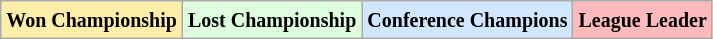<table class="wikitable">
<tr>
<td bgcolor="#ffeeaa"><small><strong>Won Championship</strong></small></td>
<td bgcolor="#ddffdd"><small><strong>Lost Championship</strong></small></td>
<td bgcolor="#d0e7ff"><small><strong>Conference Champions</strong></small></td>
<td bgcolor="#ffbbbb"><small><strong>League Leader</strong></small></td>
</tr>
</table>
